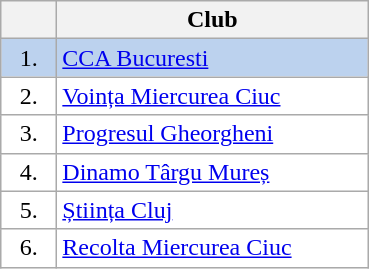<table class="wikitable">
<tr>
<th width="30"></th>
<th width="200">Club</th>
</tr>
<tr bgcolor="#BCD2EE" align="center">
<td>1.</td>
<td align="left"><a href='#'>CCA Bucuresti</a></td>
</tr>
<tr bgcolor="#FFFFFF" align="center">
<td>2.</td>
<td align="left"><a href='#'>Voința Miercurea Ciuc</a></td>
</tr>
<tr bgcolor="#FFFFFF" align="center">
<td>3.</td>
<td align="left"><a href='#'>Progresul Gheorgheni</a></td>
</tr>
<tr bgcolor="#FFFFFF" align="center">
<td>4.</td>
<td align="left"><a href='#'>Dinamo Târgu Mureș</a></td>
</tr>
<tr bgcolor="#FFFFFF" align="center">
<td>5.</td>
<td align="left"><a href='#'>Știința Cluj</a></td>
</tr>
<tr bgcolor="#FFFFFF" align="center">
<td>6.</td>
<td align="left"><a href='#'>Recolta Miercurea Ciuc</a></td>
</tr>
</table>
